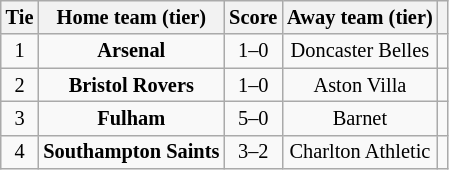<table class="wikitable" style="text-align:center; font-size:85%">
<tr>
<th>Tie</th>
<th>Home team (tier)</th>
<th>Score</th>
<th>Away team (tier)</th>
<th></th>
</tr>
<tr>
<td align="center">1</td>
<td><strong>Arsenal</strong></td>
<td align="center">1–0</td>
<td>Doncaster Belles</td>
<td></td>
</tr>
<tr>
<td align="center">2</td>
<td><strong>Bristol Rovers</strong></td>
<td align="center">1–0</td>
<td>Aston Villa</td>
<td></td>
</tr>
<tr>
<td align="center">3</td>
<td><strong>Fulham</strong></td>
<td align="center">5–0</td>
<td>Barnet</td>
<td></td>
</tr>
<tr>
<td align="center">4</td>
<td><strong>Southampton Saints</strong></td>
<td align="center">3–2</td>
<td>Charlton Athletic</td>
<td></td>
</tr>
</table>
